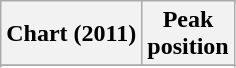<table class="wikitable sortable">
<tr>
<th align="left">Chart (2011)</th>
<th align="left">Peak<br>position</th>
</tr>
<tr>
</tr>
<tr>
</tr>
<tr>
</tr>
<tr>
</tr>
</table>
